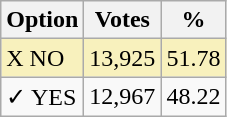<table class="wikitable">
<tr>
<th>Option</th>
<th>Votes</th>
<th>%</th>
</tr>
<tr>
<td style=background:#f8f1bd>X NO</td>
<td style=background:#f8f1bd>13,925</td>
<td style=background:#f8f1bd>51.78</td>
</tr>
<tr>
<td>✓ YES</td>
<td>12,967</td>
<td>48.22</td>
</tr>
</table>
